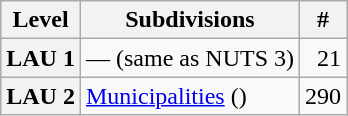<table class="wikitable">
<tr>
<th>Level</th>
<th>Subdivisions</th>
<th>#</th>
</tr>
<tr>
<th>LAU 1</th>
<td>— (same as NUTS 3)</td>
<td align="right">21</td>
</tr>
<tr>
<th>LAU 2</th>
<td><a href='#'>Municipalities</a> ()</td>
<td align="right">290</td>
</tr>
</table>
